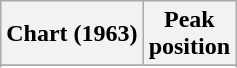<table class="wikitable">
<tr>
<th align="left">Chart (1963)</th>
<th align="center">Peak<br>position</th>
</tr>
<tr>
</tr>
<tr>
</tr>
<tr>
</tr>
</table>
